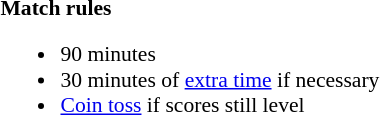<table width=100% style="font-size: 90%">
<tr>
<td width=50% valign=top><br><strong>Match rules</strong><ul><li>90 minutes</li><li>30 minutes of <a href='#'>extra time</a> if necessary</li><li><a href='#'>Coin toss</a> if scores still level</li></ul></td>
</tr>
</table>
